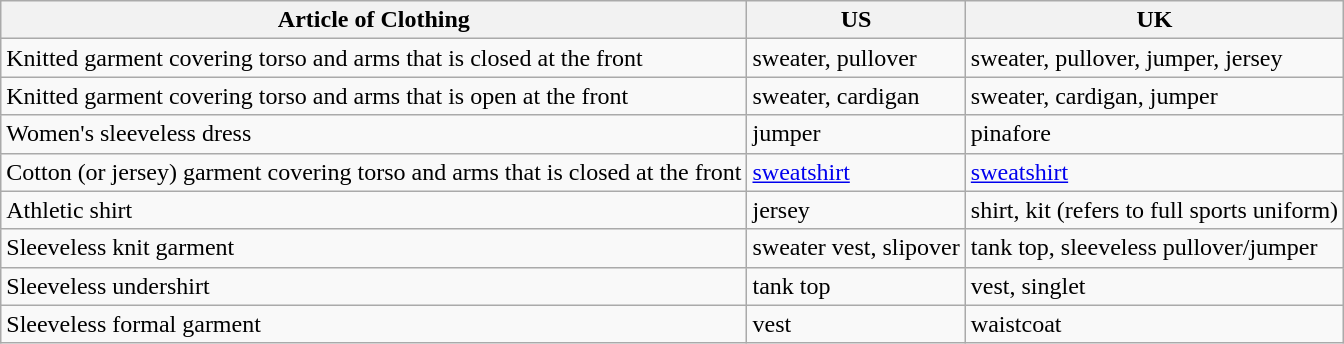<table class="wikitable">
<tr>
<th>Article of Clothing</th>
<th>US</th>
<th>UK</th>
</tr>
<tr>
<td>Knitted garment covering torso and arms that is closed at the front</td>
<td>sweater, pullover</td>
<td>sweater, pullover, jumper, jersey</td>
</tr>
<tr>
<td>Knitted garment covering torso and arms that is open at the front</td>
<td>sweater, cardigan</td>
<td>sweater, cardigan, jumper</td>
</tr>
<tr>
<td>Women's sleeveless dress</td>
<td>jumper</td>
<td>pinafore</td>
</tr>
<tr>
<td>Cotton (or jersey) garment covering torso and arms that is closed at the front</td>
<td><a href='#'>sweatshirt</a></td>
<td><a href='#'>sweatshirt</a></td>
</tr>
<tr>
<td>Athletic shirt</td>
<td>jersey</td>
<td>shirt, kit (refers to full sports uniform)</td>
</tr>
<tr>
<td>Sleeveless knit garment</td>
<td>sweater vest, slipover</td>
<td>tank top, sleeveless pullover/jumper</td>
</tr>
<tr>
<td>Sleeveless undershirt</td>
<td>tank top</td>
<td>vest, singlet</td>
</tr>
<tr>
<td>Sleeveless formal garment</td>
<td>vest</td>
<td>waistcoat</td>
</tr>
</table>
